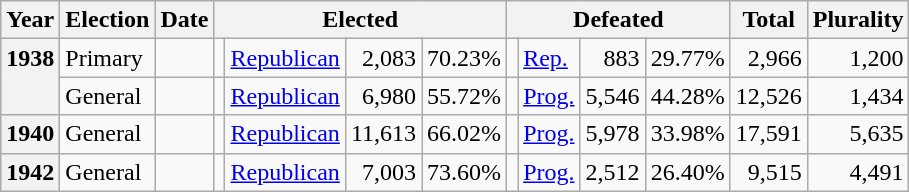<table class=wikitable>
<tr>
<th>Year</th>
<th>Election</th>
<th>Date</th>
<th ! colspan="4">Elected</th>
<th ! colspan="4">Defeated</th>
<th>Total</th>
<th>Plurality</th>
</tr>
<tr>
<th rowspan="2" valign="top">1938</th>
<td valign="top">Primary</td>
<td valign="top"></td>
<td valign="top"></td>
<td valign="top" ><a href='#'>Republican</a></td>
<td valign="top" align="right">2,083</td>
<td valign="top" align="right">70.23%</td>
<td valign="top"></td>
<td valign="top" ><a href='#'>Rep.</a></td>
<td valign="top" align="right">883</td>
<td valign="top" align="right">29.77%</td>
<td valign="top" align="right">2,966</td>
<td valign="top" align="right">1,200</td>
</tr>
<tr>
<td valign="top">General</td>
<td valign="top"></td>
<td valign="top"></td>
<td valign="top" ><a href='#'>Republican</a></td>
<td valign="top" align="right">6,980</td>
<td valign="top" align="right">55.72%</td>
<td valign="top"></td>
<td valign="top" ><a href='#'>Prog.</a></td>
<td valign="top" align="right">5,546</td>
<td valign="top" align="right">44.28%</td>
<td valign="top" align="right">12,526</td>
<td valign="top" align="right">1,434</td>
</tr>
<tr>
<th valign="top">1940</th>
<td valign="top">General</td>
<td valign="top"></td>
<td valign="top"></td>
<td valign="top" ><a href='#'>Republican</a></td>
<td valign="top" align="right">11,613</td>
<td valign="top" align="right">66.02%</td>
<td valign="top"></td>
<td valign="top" ><a href='#'>Prog.</a></td>
<td valign="top" align="right">5,978</td>
<td valign="top" align="right">33.98%</td>
<td valign="top" align="right">17,591</td>
<td valign="top" align="right">5,635</td>
</tr>
<tr>
<th valign="top">1942</th>
<td valign="top">General</td>
<td valign="top"></td>
<td valign="top"></td>
<td valign="top" ><a href='#'>Republican</a></td>
<td valign="top" align="right">7,003</td>
<td valign="top" align="right">73.60%</td>
<td valign="top"></td>
<td valign="top" ><a href='#'>Prog.</a></td>
<td valign="top" align="right">2,512</td>
<td valign="top" align="right">26.40%</td>
<td valign="top" align="right">9,515</td>
<td valign="top" align="right">4,491</td>
</tr>
</table>
